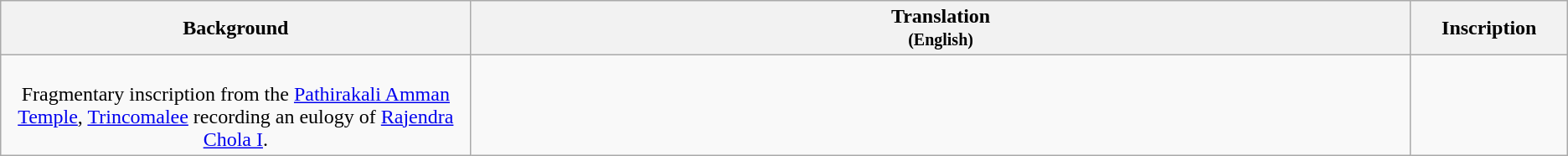<table class="wikitable centre">
<tr>
<th scope="col" align=left>Background<br></th>
<th>Translation<br><small>(English)</small></th>
<th>Inscription<br></th>
</tr>
<tr>
<td align=center width="30%"><br>Fragmentary inscription from the <a href='#'>Pathirakali Amman Temple</a>, <a href='#'>Trincomalee</a> recording an eulogy of <a href='#'>Rajendra Chola I</a>.</td>
<td align=left><br></td>
<td align=center width="10%"></td>
</tr>
</table>
